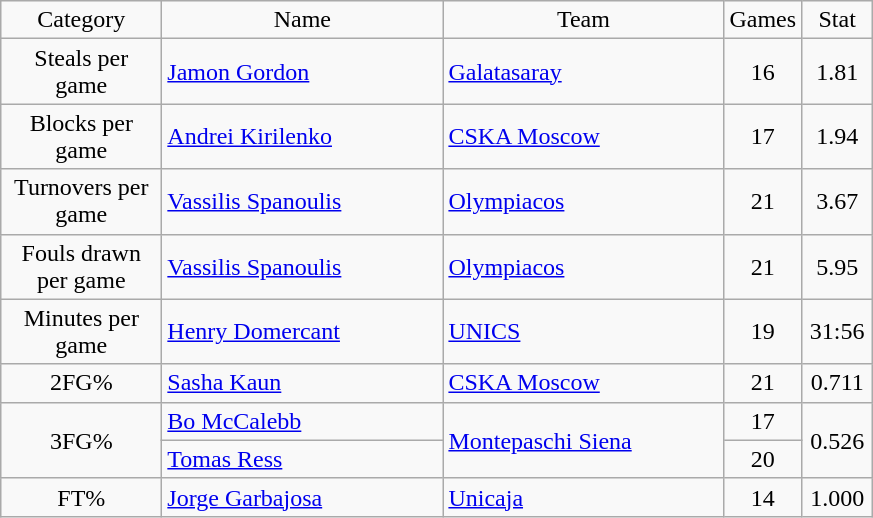<table class="wikitable sortable" style="text-align: center">
<tr>
<td width=100>Category</td>
<td width=180>Name</td>
<td width=180>Team</td>
<td width=40>Games</td>
<td width=40>Stat</td>
</tr>
<tr>
<td>Steals per game</td>
<td align="left"> <a href='#'>Jamon Gordon</a></td>
<td align="left"> <a href='#'>Galatasaray</a></td>
<td>16</td>
<td>1.81</td>
</tr>
<tr>
<td>Blocks per game</td>
<td align="left"> <a href='#'>Andrei Kirilenko</a></td>
<td align="left"> <a href='#'>CSKA Moscow</a></td>
<td>17</td>
<td>1.94</td>
</tr>
<tr>
<td>Turnovers per game</td>
<td align="left"> <a href='#'>Vassilis Spanoulis</a></td>
<td align="left"> <a href='#'>Olympiacos</a></td>
<td>21</td>
<td>3.67</td>
</tr>
<tr>
<td>Fouls drawn per game</td>
<td align="left"> <a href='#'>Vassilis Spanoulis</a></td>
<td align="left"> <a href='#'>Olympiacos</a></td>
<td>21</td>
<td>5.95</td>
</tr>
<tr>
<td>Minutes per game</td>
<td align="left"> <a href='#'>Henry Domercant</a></td>
<td align="left"> <a href='#'>UNICS</a></td>
<td>19</td>
<td>31:56</td>
</tr>
<tr>
<td>2FG%</td>
<td align="left"> <a href='#'>Sasha Kaun</a></td>
<td align="left"> <a href='#'>CSKA Moscow</a></td>
<td>21</td>
<td>0.711</td>
</tr>
<tr>
<td rowspan=2>3FG%</td>
<td align="left"> <a href='#'>Bo McCalebb</a></td>
<td align="left" rowspan=2> <a href='#'>Montepaschi Siena</a></td>
<td>17</td>
<td rowspan=2>0.526</td>
</tr>
<tr>
<td align="left"> <a href='#'>Tomas Ress</a></td>
<td>20</td>
</tr>
<tr>
<td>FT%</td>
<td align="left"> <a href='#'>Jorge Garbajosa</a></td>
<td align="left"> <a href='#'>Unicaja</a></td>
<td>14</td>
<td>1.000</td>
</tr>
</table>
